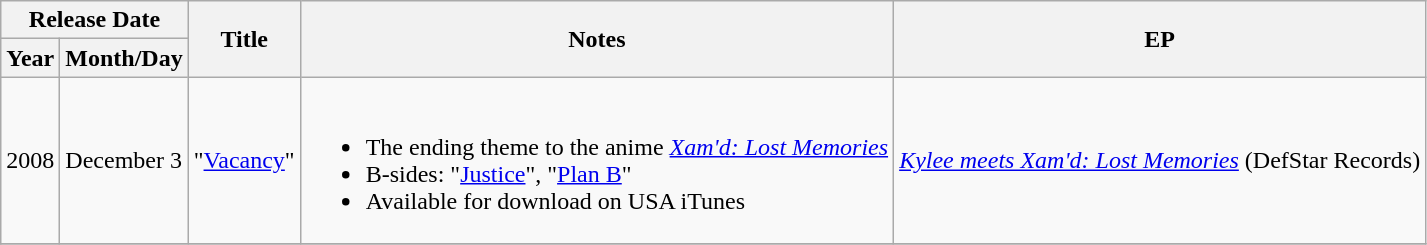<table class="wikitable">
<tr>
<th colspan="2">Release Date</th>
<th rowspan="2">Title</th>
<th rowspan="2">Notes</th>
<th rowspan="2">EP</th>
</tr>
<tr>
<th>Year</th>
<th>Month/Day</th>
</tr>
<tr>
<td>2008</td>
<td>December 3</td>
<td>"<a href='#'>Vacancy</a>"</td>
<td><br><ul><li>The ending theme to the anime <em><a href='#'>Xam'd: Lost Memories</a></em></li><li>B-sides: "<a href='#'>Justice</a>", "<a href='#'>Plan B</a>"</li><li>Available for download on USA iTunes</li></ul></td>
<td><em><a href='#'>Kylee meets Xam'd: Lost Memories</a></em> (DefStar Records)</td>
</tr>
<tr>
</tr>
</table>
